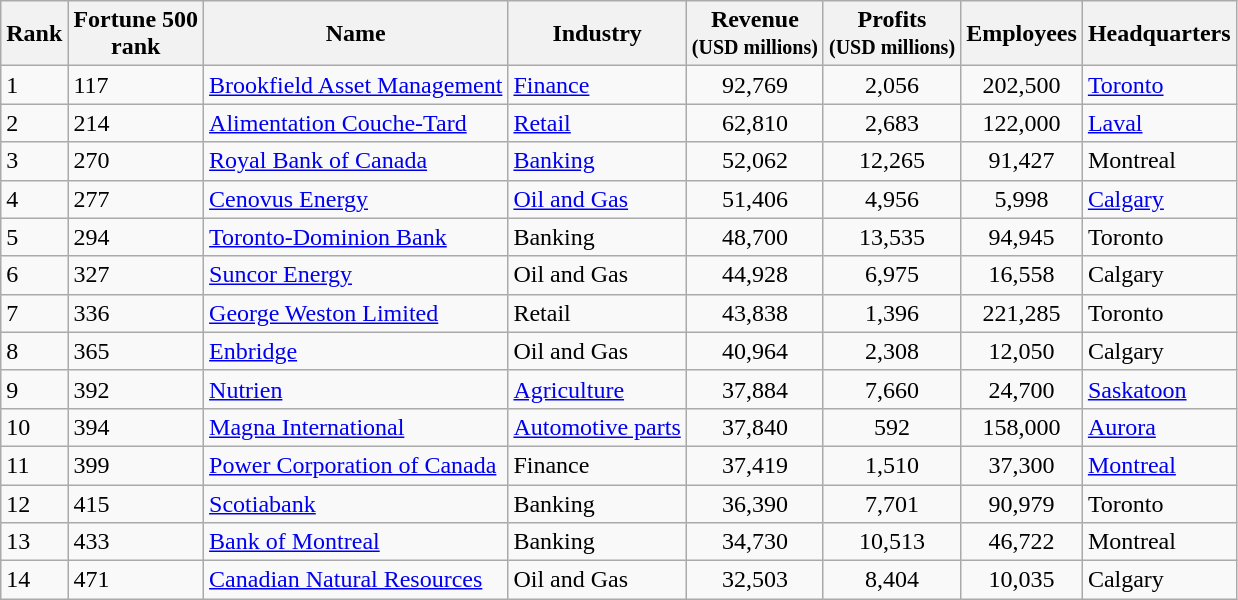<table class="wikitable sortable">
<tr>
<th>Rank</th>
<th>Fortune 500<br>rank</th>
<th>Name</th>
<th>Industry</th>
<th>Revenue<br><small>(USD millions)</small></th>
<th>Profits<br><small>(USD millions)</small></th>
<th>Employees</th>
<th>Headquarters</th>
</tr>
<tr>
<td>1</td>
<td>117</td>
<td><a href='#'>Brookfield Asset Management</a></td>
<td><a href='#'>Finance</a></td>
<td style="text-align:center;">92,769</td>
<td style="text-align:center;">2,056</td>
<td style="text-align:center;">202,500</td>
<td><a href='#'>Toronto</a></td>
</tr>
<tr>
<td>2</td>
<td>214</td>
<td><a href='#'>Alimentation Couche-Tard</a></td>
<td><a href='#'>Retail</a></td>
<td style="text-align:center;">62,810</td>
<td style="text-align:center;">2,683</td>
<td style="text-align:center;">122,000</td>
<td><a href='#'>Laval</a></td>
</tr>
<tr>
<td>3</td>
<td>270</td>
<td><a href='#'>Royal Bank of Canada</a></td>
<td><a href='#'>Banking</a></td>
<td style="text-align:center;">52,062</td>
<td style="text-align:center;">12,265</td>
<td style="text-align:center;">91,427</td>
<td>Montreal</td>
</tr>
<tr>
<td>4</td>
<td>277</td>
<td><a href='#'>Cenovus Energy</a></td>
<td><a href='#'>Oil and Gas</a></td>
<td style="text-align:center;">51,406</td>
<td style="text-align:center;">4,956</td>
<td style="text-align:center;">5,998</td>
<td><a href='#'>Calgary</a></td>
</tr>
<tr>
<td>5</td>
<td>294</td>
<td><a href='#'>Toronto-Dominion Bank</a></td>
<td>Banking</td>
<td style="text-align:center;">48,700</td>
<td style="text-align:center;">13,535</td>
<td style="text-align:center;">94,945</td>
<td>Toronto</td>
</tr>
<tr>
<td>6</td>
<td>327</td>
<td><a href='#'>Suncor Energy</a></td>
<td>Oil and Gas</td>
<td style="text-align:center;">44,928</td>
<td style="text-align:center;">6,975</td>
<td style="text-align:center;">16,558</td>
<td>Calgary</td>
</tr>
<tr>
<td>7</td>
<td>336</td>
<td><a href='#'>George Weston Limited</a></td>
<td>Retail</td>
<td style="text-align:center;">43,838</td>
<td style="text-align:center;">1,396</td>
<td style="text-align:center;">221,285</td>
<td>Toronto</td>
</tr>
<tr>
<td>8</td>
<td>365</td>
<td><a href='#'>Enbridge</a></td>
<td>Oil and Gas</td>
<td style="text-align:center;">40,964</td>
<td style="text-align:center;">2,308</td>
<td style="text-align:center;">12,050</td>
<td>Calgary</td>
</tr>
<tr>
<td>9</td>
<td>392</td>
<td><a href='#'>Nutrien</a></td>
<td><a href='#'>Agriculture</a></td>
<td style="text-align:center;">37,884</td>
<td style="text-align:center;">7,660</td>
<td style="text-align:center;">24,700</td>
<td><a href='#'>Saskatoon</a></td>
</tr>
<tr>
<td>10</td>
<td>394</td>
<td><a href='#'>Magna International</a></td>
<td><a href='#'>Automotive parts</a></td>
<td style="text-align:center;">37,840</td>
<td style="text-align:center;">592</td>
<td style="text-align:center;">158,000</td>
<td><a href='#'>Aurora</a></td>
</tr>
<tr>
<td>11</td>
<td>399</td>
<td><a href='#'>Power Corporation of Canada</a></td>
<td>Finance</td>
<td style="text-align:center;">37,419</td>
<td style="text-align:center;">1,510</td>
<td style="text-align:center;">37,300</td>
<td><a href='#'>Montreal</a></td>
</tr>
<tr>
<td>12</td>
<td>415</td>
<td><a href='#'>Scotiabank</a></td>
<td>Banking</td>
<td style="text-align:center;">36,390</td>
<td style="text-align:center;">7,701</td>
<td style="text-align:center;">90,979</td>
<td>Toronto</td>
</tr>
<tr>
<td>13</td>
<td>433</td>
<td><a href='#'>Bank of Montreal</a></td>
<td>Banking</td>
<td style="text-align:center;">34,730</td>
<td style="text-align:center;">10,513</td>
<td style="text-align:center;">46,722</td>
<td>Montreal</td>
</tr>
<tr>
<td>14</td>
<td>471</td>
<td><a href='#'>Canadian Natural Resources</a></td>
<td>Oil and Gas</td>
<td style="text-align:center;">32,503</td>
<td style="text-align:center;">8,404</td>
<td style="text-align:center;">10,035</td>
<td>Calgary</td>
</tr>
</table>
